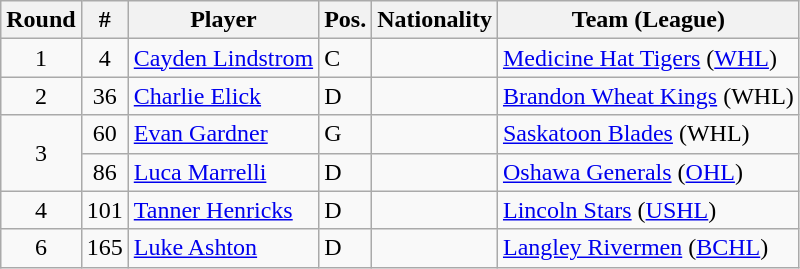<table class="wikitable">
<tr>
<th>Round</th>
<th>#</th>
<th>Player</th>
<th>Pos.</th>
<th>Nationality</th>
<th>Team (League)</th>
</tr>
<tr>
<td style="text-align:center;">1</td>
<td style="text-align:center;">4</td>
<td><a href='#'>Cayden Lindstrom</a></td>
<td>C</td>
<td></td>
<td><a href='#'>Medicine Hat Tigers</a> (<a href='#'>WHL</a>)</td>
</tr>
<tr>
<td style="text-align:center;">2</td>
<td style="text-align:center;">36</td>
<td><a href='#'>Charlie Elick</a></td>
<td>D</td>
<td></td>
<td><a href='#'>Brandon Wheat Kings</a> (WHL)</td>
</tr>
<tr>
<td rowspan=2 style="text-align:center;">3</td>
<td style="text-align:center;">60</td>
<td><a href='#'>Evan Gardner</a></td>
<td>G</td>
<td></td>
<td><a href='#'>Saskatoon Blades</a> (WHL)</td>
</tr>
<tr>
<td style="text-align:center;">86</td>
<td><a href='#'>Luca Marrelli</a></td>
<td>D</td>
<td></td>
<td><a href='#'>Oshawa Generals</a> (<a href='#'>OHL</a>)</td>
</tr>
<tr>
<td style="text-align:center;">4</td>
<td style="text-align:center;">101</td>
<td><a href='#'>Tanner Henricks</a></td>
<td>D</td>
<td></td>
<td><a href='#'>Lincoln Stars</a> (<a href='#'>USHL</a>)</td>
</tr>
<tr>
<td style="text-align:center;">6</td>
<td style="text-align:center;">165</td>
<td><a href='#'>Luke Ashton</a></td>
<td>D</td>
<td></td>
<td><a href='#'>Langley Rivermen</a> (<a href='#'>BCHL</a>)</td>
</tr>
</table>
